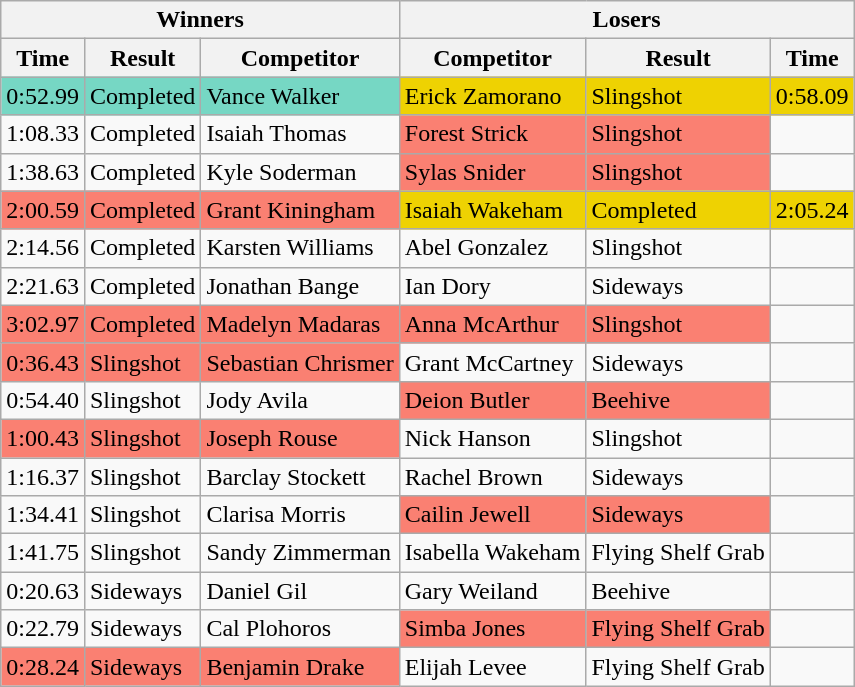<table class="wikitable sortable mw-collapsible">
<tr>
<th Colspan="3">Winners</th>
<th Colspan="3">Losers</th>
</tr>
<tr>
<th>Time</th>
<th>Result</th>
<th>Competitor</th>
<th>Competitor</th>
<th>Result</th>
<th>Time</th>
</tr>
<tr>
<td style="background-color:#76D7C4">0:52.99</td>
<td style="background-color:#76D7C4">Completed</td>
<td style="background-color:#76D7C4">Vance Walker</td>
<td style="background-color:#EED202">Erick Zamorano</td>
<td style="background-color:#EED202">Slingshot</td>
<td style="background-color:#EED202">0:58.09</td>
</tr>
<tr>
<td>1:08.33</td>
<td>Completed</td>
<td>Isaiah Thomas</td>
<td style="background-color:#FA8072">Forest Strick</td>
<td style="background-color:#FA8072">Slingshot</td>
<td></td>
</tr>
<tr>
<td>1:38.63</td>
<td>Completed</td>
<td>Kyle Soderman</td>
<td style="background-color:#FA8072">Sylas Snider</td>
<td style="background-color:#FA8072">Slingshot</td>
<td></td>
</tr>
<tr>
<td style="background-color:#FA8072">2:00.59</td>
<td style="background-color:#FA8072">Completed</td>
<td style="background-color:#FA8072">Grant Kiningham</td>
<td style="background-color:#EED202">Isaiah Wakeham</td>
<td style="background-color:#EED202">Completed</td>
<td style="background-color:#EED202">2:05.24</td>
</tr>
<tr>
<td>2:14.56</td>
<td>Completed</td>
<td>Karsten Williams</td>
<td>Abel Gonzalez</td>
<td>Slingshot</td>
<td></td>
</tr>
<tr>
<td>2:21.63</td>
<td>Completed</td>
<td>Jonathan Bange</td>
<td>Ian Dory</td>
<td>Sideways</td>
<td></td>
</tr>
<tr>
<td style="background-color:#FA8072">3:02.97</td>
<td style="background-color:#FA8072">Completed</td>
<td style="background-color:#FA8072">Madelyn Madaras</td>
<td style="background-color:#FA8072">Anna McArthur</td>
<td style="background-color:#FA8072">Slingshot</td>
<td></td>
</tr>
<tr>
<td style="background-color:#FA8072">0:36.43</td>
<td style="background-color:#FA8072">Slingshot</td>
<td style="background-color:#FA8072">Sebastian Chrismer</td>
<td>Grant McCartney</td>
<td>Sideways</td>
<td></td>
</tr>
<tr>
<td>0:54.40</td>
<td>Slingshot</td>
<td>Jody Avila</td>
<td style="background-color:#FA8072">Deion Butler</td>
<td style="background-color:#FA8072">Beehive</td>
<td></td>
</tr>
<tr>
<td style="background-color:#FA8072">1:00.43</td>
<td style="background-color:#FA8072">Slingshot</td>
<td style="background-color:#FA8072">Joseph Rouse</td>
<td>Nick Hanson</td>
<td>Slingshot</td>
<td></td>
</tr>
<tr>
<td>1:16.37</td>
<td>Slingshot</td>
<td>Barclay Stockett</td>
<td>Rachel Brown</td>
<td>Sideways</td>
<td></td>
</tr>
<tr>
<td>1:34.41</td>
<td>Slingshot</td>
<td>Clarisa Morris</td>
<td style="background-color:#FA8072">Cailin Jewell</td>
<td style="background-color:#FA8072">Sideways</td>
<td></td>
</tr>
<tr>
<td>1:41.75</td>
<td>Slingshot</td>
<td>Sandy Zimmerman</td>
<td>Isabella Wakeham</td>
<td>Flying Shelf Grab</td>
<td></td>
</tr>
<tr>
<td>0:20.63</td>
<td>Sideways</td>
<td>Daniel Gil</td>
<td>Gary Weiland</td>
<td>Beehive</td>
<td></td>
</tr>
<tr>
<td>0:22.79</td>
<td>Sideways</td>
<td>Cal Plohoros</td>
<td style="background-color:#FA8072">Simba Jones</td>
<td style="background-color:#FA8072">Flying Shelf Grab</td>
<td></td>
</tr>
<tr>
<td style="background-color:#FA8072">0:28.24</td>
<td style="background-color:#FA8072">Sideways</td>
<td style="background-color:#FA8072">Benjamin Drake</td>
<td>Elijah Levee</td>
<td>Flying Shelf Grab</td>
<td></td>
</tr>
</table>
